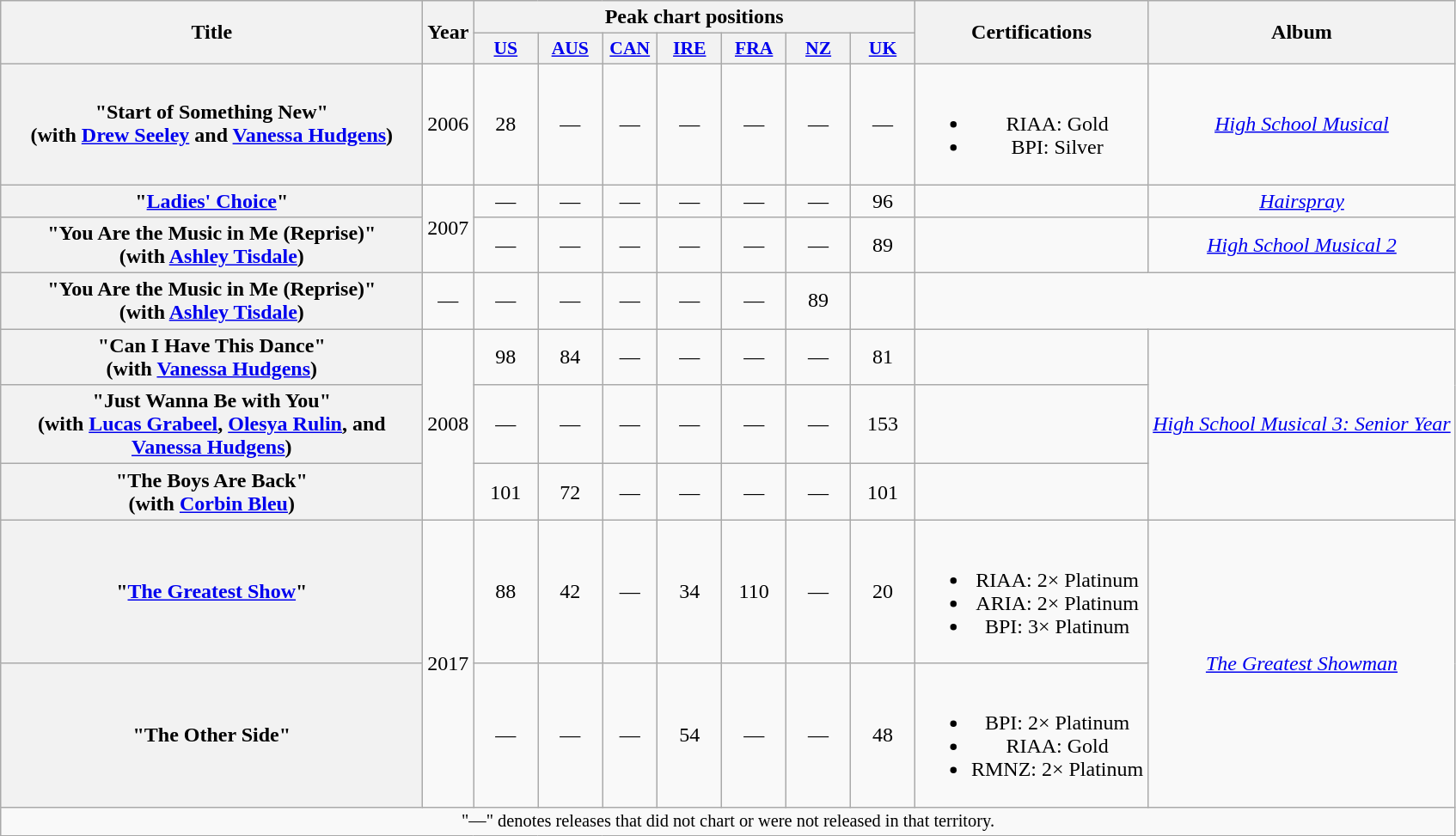<table class="wikitable plainrowheaders" style="text-align:center;">
<tr>
<th scope="col" rowspan="2" style="width:20em;">Title</th>
<th scope="col" rowspan="2">Year</th>
<th scope="col" colspan="7">Peak chart positions</th>
<th scope="col" rowspan="2">Certifications</th>
<th scope="col" rowspan="2">Album</th>
</tr>
<tr>
<th scope="col" style="width:3em;font-size:90%;"><a href='#'>US</a><br></th>
<th scope="col" style="width:3em;font-size:90%;"><a href='#'>AUS</a><br></th>
<th scope="col" style="width:2.5em;font-size:90%;"><a href='#'>CAN</a><br></th>
<th scope="col" style="width:3em;font-size:90%;"><a href='#'>IRE</a><br></th>
<th scope="col" style="width:3em;font-size:90%;"><a href='#'>FRA</a><br></th>
<th scope="col" style="width:3em;font-size:90%;"><a href='#'>NZ</a><br></th>
<th scope="col" style="width:3em;font-size:90%;"><a href='#'>UK</a><br></th>
</tr>
<tr>
<th scope="row">"Start of Something New"<br><span>(with <a href='#'>Drew Seeley</a> and <a href='#'>Vanessa Hudgens</a>)</span></th>
<td>2006</td>
<td>28</td>
<td>—</td>
<td>—</td>
<td>—</td>
<td>—</td>
<td>—</td>
<td>—</td>
<td><br><ul><li>RIAA: Gold</li><li>BPI: Silver</li></ul></td>
<td><em><a href='#'>High School Musical</a></em></td>
</tr>
<tr>
<th scope="row">"<a href='#'>Ladies' Choice</a>"</th>
<td rowspan="2">2007</td>
<td>—</td>
<td>—</td>
<td>—</td>
<td>—</td>
<td>—</td>
<td>—</td>
<td>96</td>
<td></td>
<td><em><a href='#'>Hairspray</a></em></td>
</tr>
<tr>
<th scope="row">"You Are the Music in Me (Reprise)"<br><span>(with <a href='#'>Ashley Tisdale</a>)</span></th>
<td>—</td>
<td>—</td>
<td>—</td>
<td>—</td>
<td>—</td>
<td>—</td>
<td>89</td>
<td></td>
<td><em><a href='#'>High School Musical 2</a></em></td>
</tr>
<tr>
<th scope="row">"You Are the Music in Me (Reprise)"<br><span>(with <a href='#'>Ashley Tisdale</a>)</span></th>
<td>—</td>
<td>—</td>
<td>—</td>
<td>—</td>
<td>—</td>
<td>—</td>
<td>89</td>
<td></td>
</tr>
<tr>
<th scope="row">"Can I Have This Dance"<br><span>(with <a href='#'>Vanessa Hudgens</a>)</span></th>
<td rowspan="3">2008</td>
<td>98</td>
<td>84</td>
<td>—</td>
<td>—</td>
<td>—</td>
<td>—</td>
<td>81</td>
<td></td>
<td rowspan="3"><em><a href='#'>High School Musical 3: Senior Year</a></em></td>
</tr>
<tr>
<th scope="row">"Just Wanna Be with You"<br><span>(with <a href='#'>Lucas Grabeel</a>, <a href='#'>Olesya Rulin</a>, and <a href='#'>Vanessa Hudgens</a>)</span></th>
<td>—</td>
<td>—</td>
<td>—</td>
<td>—</td>
<td>—</td>
<td>—</td>
<td>153</td>
<td></td>
</tr>
<tr>
<th scope="row">"The Boys Are Back"<br><span>(with <a href='#'>Corbin Bleu</a>)</span></th>
<td>101</td>
<td>72</td>
<td>—</td>
<td>—</td>
<td>—</td>
<td>—</td>
<td>101</td>
<td></td>
</tr>
<tr>
<th scope="row">"<a href='#'>The Greatest Show</a>"<br></th>
<td rowspan="2">2017</td>
<td>88</td>
<td>42</td>
<td>—</td>
<td>34</td>
<td>110</td>
<td>—</td>
<td>20</td>
<td><br><ul><li>RIAA: 2× Platinum</li><li>ARIA: 2× Platinum</li><li>BPI: 3× Platinum</li></ul></td>
<td rowspan="2"><em><a href='#'>The Greatest Showman</a></em></td>
</tr>
<tr>
<th scope="row">"The Other Side"<br></th>
<td>—</td>
<td>—</td>
<td>—</td>
<td>54</td>
<td>—</td>
<td>—</td>
<td>48</td>
<td><br><ul><li>BPI: 2× Platinum</li><li>RIAA: Gold</li><li>RMNZ: 2× Platinum</li></ul></td>
</tr>
<tr>
<td colspan="14" style="text-align:center; font-size: 85%">"—" denotes releases that did not chart or were not released in that territory.</td>
</tr>
</table>
